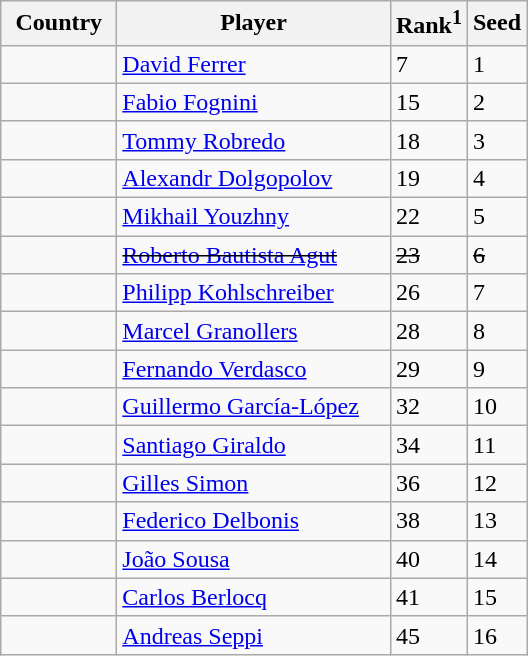<table class="sortable wikitable">
<tr>
<th width="70">Country</th>
<th width="175">Player</th>
<th>Rank<sup>1</sup></th>
<th>Seed</th>
</tr>
<tr>
<td></td>
<td><a href='#'>David Ferrer</a></td>
<td>7</td>
<td>1</td>
</tr>
<tr>
<td></td>
<td><a href='#'>Fabio Fognini</a></td>
<td>15</td>
<td>2</td>
</tr>
<tr>
<td></td>
<td><a href='#'>Tommy Robredo</a></td>
<td>18</td>
<td>3</td>
</tr>
<tr>
<td></td>
<td><a href='#'>Alexandr Dolgopolov</a></td>
<td>19</td>
<td>4</td>
</tr>
<tr>
<td></td>
<td><a href='#'>Mikhail Youzhny</a></td>
<td>22</td>
<td>5</td>
</tr>
<tr>
<td><s></s></td>
<td><s><a href='#'>Roberto Bautista Agut</a></s></td>
<td><s>23</s></td>
<td><s>6</s></td>
</tr>
<tr>
<td></td>
<td><a href='#'>Philipp Kohlschreiber</a></td>
<td>26</td>
<td>7</td>
</tr>
<tr>
<td></td>
<td><a href='#'>Marcel Granollers</a></td>
<td>28</td>
<td>8</td>
</tr>
<tr>
<td></td>
<td><a href='#'>Fernando Verdasco</a></td>
<td>29</td>
<td>9</td>
</tr>
<tr>
<td></td>
<td><a href='#'>Guillermo García-López</a></td>
<td>32</td>
<td>10</td>
</tr>
<tr>
<td></td>
<td><a href='#'>Santiago Giraldo</a></td>
<td>34</td>
<td>11</td>
</tr>
<tr>
<td></td>
<td><a href='#'>Gilles Simon</a></td>
<td>36</td>
<td>12</td>
</tr>
<tr>
<td></td>
<td><a href='#'>Federico Delbonis</a></td>
<td>38</td>
<td>13</td>
</tr>
<tr>
<td></td>
<td><a href='#'>João Sousa</a></td>
<td>40</td>
<td>14</td>
</tr>
<tr>
<td></td>
<td><a href='#'>Carlos Berlocq</a></td>
<td>41</td>
<td>15</td>
</tr>
<tr>
<td></td>
<td><a href='#'>Andreas Seppi</a></td>
<td>45</td>
<td>16</td>
</tr>
</table>
